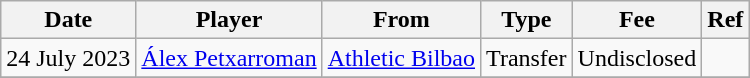<table class="wikitable">
<tr>
<th>Date</th>
<th>Player</th>
<th>From</th>
<th>Type</th>
<th>Fee</th>
<th>Ref</th>
</tr>
<tr>
<td>24 July 2023</td>
<td> <a href='#'>Álex Petxarroman</a></td>
<td><a href='#'>Athletic Bilbao</a></td>
<td>Transfer</td>
<td>Undisclosed</td>
<td></td>
</tr>
<tr>
</tr>
</table>
